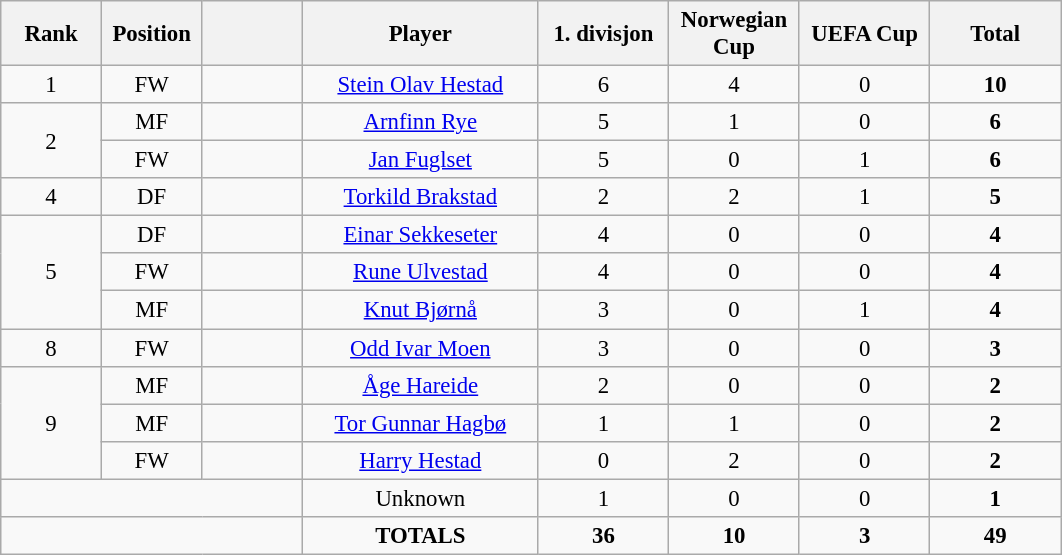<table class="wikitable" style="font-size: 95%; text-align: center;">
<tr>
<th width=60>Rank</th>
<th width=60>Position</th>
<th width=60></th>
<th width=150>Player</th>
<th width=80>1. divisjon</th>
<th width=80>Norwegian Cup</th>
<th width=80>UEFA Cup</th>
<th width=80><strong>Total</strong></th>
</tr>
<tr>
<td>1</td>
<td>FW</td>
<td></td>
<td><a href='#'>Stein Olav Hestad</a></td>
<td>6</td>
<td>4</td>
<td>0</td>
<td><strong>10</strong></td>
</tr>
<tr>
<td rowspan="2">2</td>
<td>MF</td>
<td></td>
<td><a href='#'>Arnfinn Rye</a></td>
<td>5</td>
<td>1</td>
<td>0</td>
<td><strong>6</strong></td>
</tr>
<tr>
<td>FW</td>
<td></td>
<td><a href='#'>Jan Fuglset</a></td>
<td>5</td>
<td>0</td>
<td>1</td>
<td><strong>6</strong></td>
</tr>
<tr>
<td>4</td>
<td>DF</td>
<td></td>
<td><a href='#'>Torkild Brakstad</a></td>
<td>2</td>
<td>2</td>
<td>1</td>
<td><strong>5</strong></td>
</tr>
<tr>
<td rowspan="3">5</td>
<td>DF</td>
<td></td>
<td><a href='#'>Einar Sekkeseter</a></td>
<td>4</td>
<td>0</td>
<td>0</td>
<td><strong>4</strong></td>
</tr>
<tr>
<td>FW</td>
<td></td>
<td><a href='#'>Rune Ulvestad</a></td>
<td>4</td>
<td>0</td>
<td>0</td>
<td><strong>4</strong></td>
</tr>
<tr>
<td>MF</td>
<td></td>
<td><a href='#'>Knut Bjørnå</a></td>
<td>3</td>
<td>0</td>
<td>1</td>
<td><strong>4</strong></td>
</tr>
<tr>
<td>8</td>
<td>FW</td>
<td></td>
<td><a href='#'>Odd Ivar Moen</a></td>
<td>3</td>
<td>0</td>
<td>0</td>
<td><strong>3</strong></td>
</tr>
<tr>
<td rowspan="3">9</td>
<td>MF</td>
<td></td>
<td><a href='#'>Åge Hareide</a></td>
<td>2</td>
<td>0</td>
<td>0</td>
<td><strong>2</strong></td>
</tr>
<tr>
<td>MF</td>
<td></td>
<td><a href='#'>Tor Gunnar Hagbø</a></td>
<td>1</td>
<td>1</td>
<td>0</td>
<td><strong>2</strong></td>
</tr>
<tr>
<td>FW</td>
<td></td>
<td><a href='#'>Harry Hestad</a></td>
<td>0</td>
<td>2</td>
<td>0</td>
<td><strong>2</strong></td>
</tr>
<tr>
<td colspan="3"></td>
<td>Unknown</td>
<td>1</td>
<td>0</td>
<td>0</td>
<td><strong>1</strong></td>
</tr>
<tr>
<td colspan="3"></td>
<td><strong>TOTALS</strong></td>
<td><strong>36</strong></td>
<td><strong>10</strong></td>
<td><strong>3</strong></td>
<td><strong>49</strong></td>
</tr>
</table>
